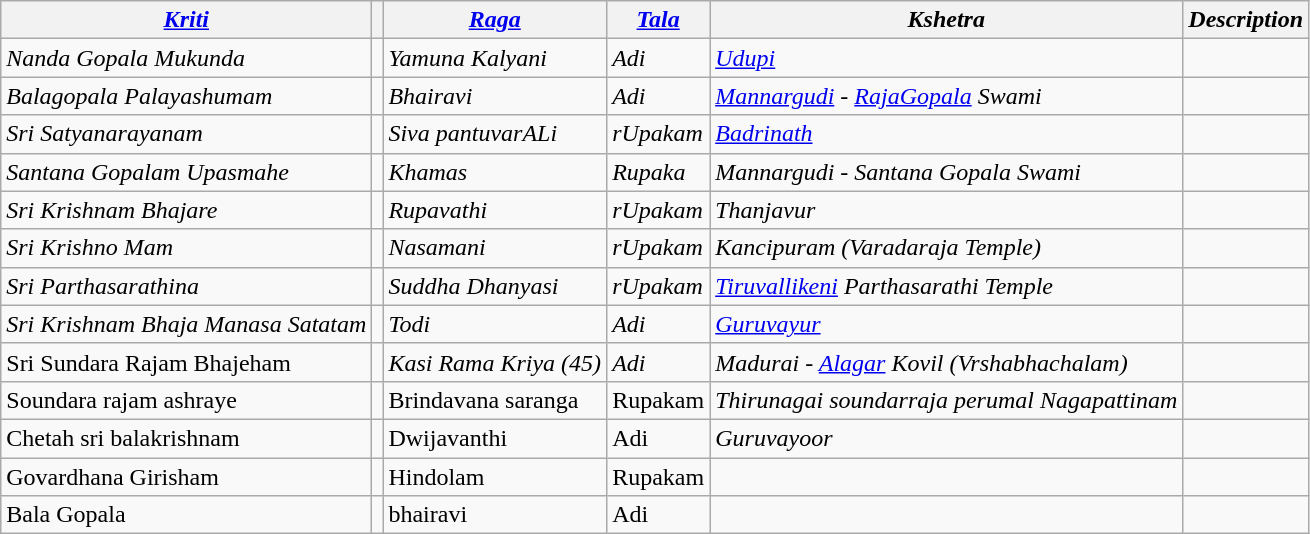<table class="wikitable">
<tr>
<th><em><a href='#'>Kriti</a></em></th>
<th></th>
<th><em><a href='#'>Raga</a></em></th>
<th><em><a href='#'>Tala</a></em></th>
<th><em>Kshetra</em></th>
<th><em>Description</em></th>
</tr>
<tr>
<td><em>Nanda Gopala Mukunda</em></td>
<td></td>
<td><em>Yamuna Kalyani</em></td>
<td><em>Adi</em></td>
<td><em><a href='#'>Udupi</a></em></td>
<td></td>
</tr>
<tr>
<td><em>Balagopala Palayashumam</em></td>
<td></td>
<td><em>Bhairavi</em></td>
<td><em>Adi</em></td>
<td><em><a href='#'>Mannargudi</a> - <a href='#'>RajaGopala</a> Swami</em></td>
<td></td>
</tr>
<tr>
<td><em>Sri Satyanarayanam</em></td>
<td></td>
<td><em>Siva pantuvarALi</em></td>
<td><em>rUpakam</em></td>
<td><em><a href='#'>Badrinath</a></em></td>
<td></td>
</tr>
<tr>
<td><em>Santana Gopalam Upasmahe</em></td>
<td></td>
<td><em>Khamas</em></td>
<td><em>Rupaka</em></td>
<td><em>Mannargudi - Santana Gopala Swami</em></td>
<td></td>
</tr>
<tr>
<td><em>Sri Krishnam Bhajare</em></td>
<td></td>
<td><em>Rupavathi</em></td>
<td><em>rUpakam</em></td>
<td><em>Thanjavur</em></td>
<td></td>
</tr>
<tr>
<td><em>Sri Krishno Mam</em></td>
<td></td>
<td><em>Nasamani</em></td>
<td><em>rUpakam</em></td>
<td><em>Kancipuram (Varadaraja Temple)</em></td>
<td></td>
</tr>
<tr>
<td><em>Sri Parthasarathina</em></td>
<td></td>
<td><em>Suddha Dhanyasi</em></td>
<td><em>rUpakam</em></td>
<td><em><a href='#'>Tiruvallikeni</a> Parthasarathi Temple</em></td>
<td></td>
</tr>
<tr>
<td><em>Sri Krishnam Bhaja Manasa Satatam</em></td>
<td></td>
<td><em>Todi</em></td>
<td><em>Adi</em></td>
<td><em><a href='#'>Guruvayur</a></em></td>
<td></td>
</tr>
<tr>
<td>Sri Sundara Rajam Bhajeham</td>
<td></td>
<td><em>Kasi Rama Kriya (45)</em></td>
<td><em>Adi</em></td>
<td><em>Madurai - <a href='#'>Alagar</a> Kovil (Vrshabhachalam)</em></td>
<td></td>
</tr>
<tr>
<td>Soundara rajam ashraye</td>
<td></td>
<td>Brindavana saranga</td>
<td>Rupakam</td>
<td><em>Thirunagai soundarraja perumal Nagapattinam</em></td>
<td></td>
</tr>
<tr>
<td>Chetah sri balakrishnam</td>
<td></td>
<td>Dwijavanthi</td>
<td>Adi</td>
<td><em>Guruvayoor</em></td>
<td></td>
</tr>
<tr>
<td>Govardhana Girisham</td>
<td></td>
<td>Hindolam</td>
<td>Rupakam</td>
<td></td>
<td></td>
</tr>
<tr>
<td>Bala Gopala</td>
<td></td>
<td>bhairavi</td>
<td>Adi</td>
<td></td>
<td></td>
</tr>
</table>
